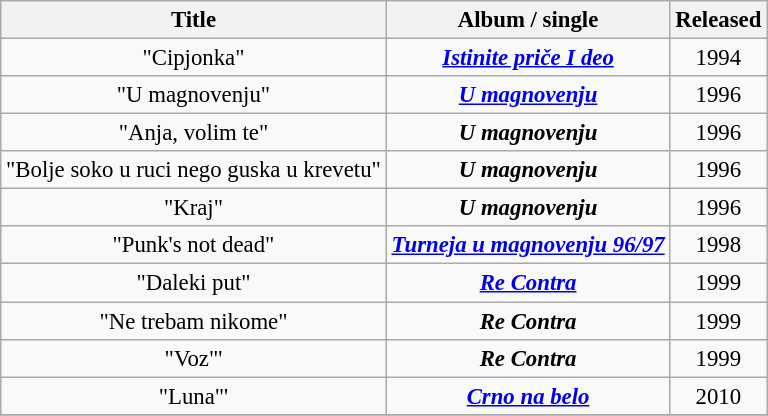<table class="wikitable" style="text-align: center; font-size:95%">
<tr>
<th>Title</th>
<th>Album / single</th>
<th>Released</th>
</tr>
<tr>
<td>"Cipjonka"</td>
<td><strong><em><a href='#'>Istinite priče I deo</a></em></strong></td>
<td>1994</td>
</tr>
<tr>
<td>"U magnovenju"</td>
<td><strong><em><a href='#'>U magnovenju</a></em></strong></td>
<td>1996</td>
</tr>
<tr>
<td>"Anja, volim te"</td>
<td><strong><em>U magnovenju</em></strong></td>
<td>1996</td>
</tr>
<tr>
<td>"Bolje soko u ruci nego guska u krevetu"</td>
<td><strong><em>U magnovenju</em></strong></td>
<td>1996</td>
</tr>
<tr>
<td>"Kraj"</td>
<td><strong><em>U magnovenju</em></strong></td>
<td>1996</td>
</tr>
<tr>
<td>"Punk's not dead"</td>
<td><strong><em><a href='#'>Turneja u magnovenju 96/97</a></em></strong></td>
<td>1998</td>
</tr>
<tr>
<td>"Daleki put"</td>
<td><strong><em><a href='#'>Re Contra</a></em></strong></td>
<td>1999</td>
</tr>
<tr>
<td>"Ne trebam nikome"</td>
<td><strong><em>Re Contra</em></strong></td>
<td>1999</td>
</tr>
<tr>
<td>"Voz"'</td>
<td><strong><em>Re Contra</em></strong></td>
<td>1999</td>
</tr>
<tr>
<td>"Luna"'</td>
<td><strong><em><a href='#'>Crno na belo</a></em></strong></td>
<td>2010</td>
</tr>
<tr>
</tr>
</table>
